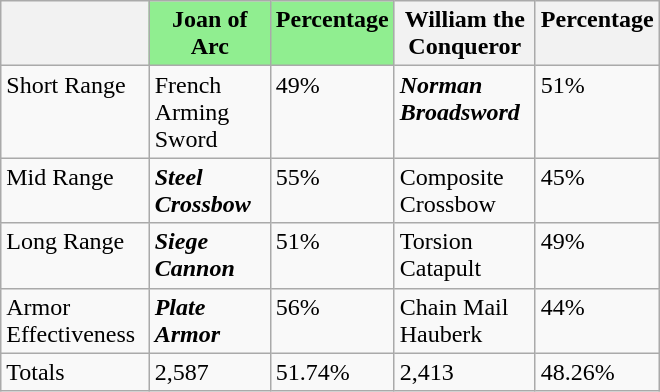<table class="wikitable" style="text-align:left; width:440px; height:200px">
<tr valign="top">
<th style="width:120px;"></th>
<th style="width:120px; background:lightgreen;">Joan of Arc</th>
<th style="width:40px; background:lightgreen;">Percentage</th>
<th style="width:120px;">William the Conqueror</th>
<th style="width:40px;">Percentage</th>
</tr>
<tr valign="top">
<td>Short Range</td>
<td>French Arming Sword</td>
<td>49%</td>
<td><strong><em>Norman Broadsword</em></strong></td>
<td>51%</td>
</tr>
<tr valign="top">
<td>Mid Range</td>
<td><strong><em>Steel Crossbow</em></strong></td>
<td>55%</td>
<td>Composite Crossbow</td>
<td>45%</td>
</tr>
<tr valign="top">
<td>Long Range</td>
<td><strong><em> Siege Cannon</em></strong></td>
<td>51%</td>
<td>Torsion Catapult</td>
<td>49%</td>
</tr>
<tr valign="top">
<td>Armor Effectiveness</td>
<td><strong><em>Plate Armor</em></strong></td>
<td>56%</td>
<td>Chain Mail Hauberk</td>
<td>44%</td>
</tr>
<tr valign="top">
<td>Totals</td>
<td>2,587</td>
<td>51.74%</td>
<td>2,413</td>
<td>48.26%</td>
</tr>
</table>
